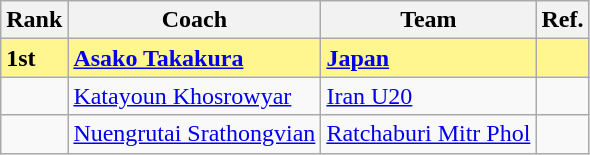<table class="wikitable">
<tr>
<th>Rank</th>
<th>Coach</th>
<th>Team</th>
<th>Ref.</th>
</tr>
<tr bgcolor="#FFF68F">
<td><strong>1st</strong></td>
<td><strong>  <a href='#'>Asako Takakura</a></strong></td>
<td> <strong><a href='#'>Japan</a></strong></td>
<td></td>
</tr>
<tr>
<td></td>
<td> <a href='#'>Katayoun Khosrowyar</a></td>
<td> <a href='#'>Iran U20</a></td>
<td></td>
</tr>
<tr>
<td></td>
<td> <a href='#'>Nuengrutai Srathongvian</a></td>
<td> <a href='#'>Ratchaburi Mitr Phol</a></td>
<td></td>
</tr>
</table>
